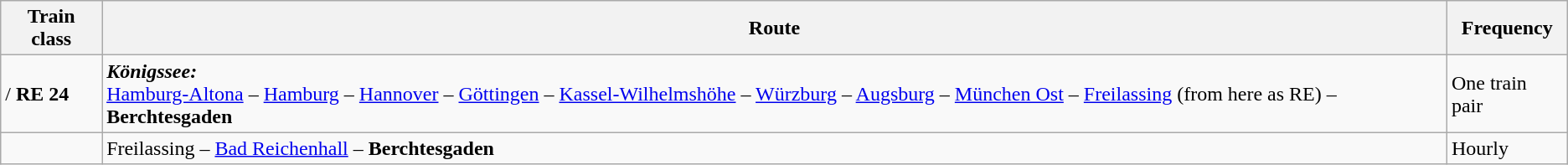<table class="wikitable">
<tr>
<th>Train class</th>
<th>Route</th>
<th>Frequency</th>
</tr>
<tr>
<td> / <strong>RE 24</strong></td>
<td><strong><em>Königssee:</em></strong><br><a href='#'>Hamburg-Altona</a> – <a href='#'>Hamburg</a> – <a href='#'>Hannover</a> – <a href='#'>Göttingen</a> – <a href='#'>Kassel-Wilhelmshöhe</a> – <a href='#'>Würzburg</a> – <a href='#'>Augsburg</a> – <a href='#'>München Ost</a> – <a href='#'>Freilassing</a> (from here as RE) – <strong>Berchtesgaden</strong></td>
<td>One train pair</td>
</tr>
<tr>
<td></td>
<td>Freilassing – <a href='#'>Bad Reichenhall</a> – <strong>Berchtesgaden</strong></td>
<td>Hourly</td>
</tr>
</table>
